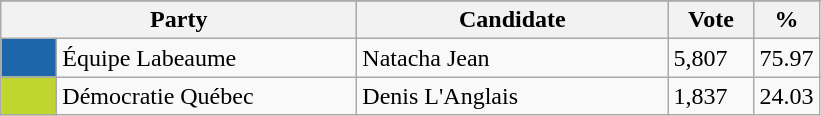<table class="wikitable">
<tr>
</tr>
<tr>
<th bgcolor="#DDDDFF" width="230px" colspan="2">Party</th>
<th bgcolor="#DDDDFF" width="200px">Candidate</th>
<th bgcolor="#DDDDFF" width="50px">Vote</th>
<th bgcolor="#DDDDFF" width="30px">%</th>
</tr>
<tr>
<td bgcolor=#1D66A9 width="30px"> </td>
<td>Équipe Labeaume</td>
<td>Natacha Jean</td>
<td>5,807</td>
<td>75.97</td>
</tr>
<tr>
<td bgcolor=#BFD630 width="30px"> </td>
<td>Démocratie Québec</td>
<td>Denis L'Anglais</td>
<td>1,837</td>
<td>24.03</td>
</tr>
</table>
